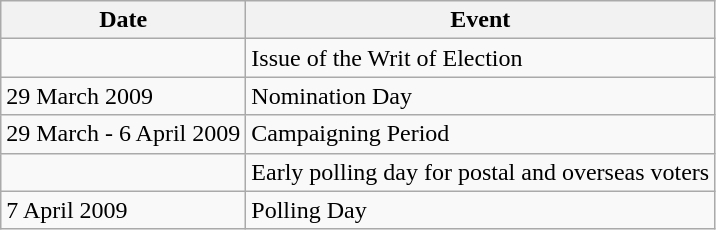<table class="wikitable">
<tr>
<th>Date</th>
<th>Event</th>
</tr>
<tr>
<td></td>
<td>Issue of the Writ of Election</td>
</tr>
<tr>
<td>29 March 2009</td>
<td>Nomination Day</td>
</tr>
<tr>
<td>29 March - 6 April 2009</td>
<td>Campaigning Period</td>
</tr>
<tr>
<td></td>
<td>Early polling day for postal and overseas voters</td>
</tr>
<tr>
<td>7 April 2009</td>
<td>Polling Day</td>
</tr>
</table>
